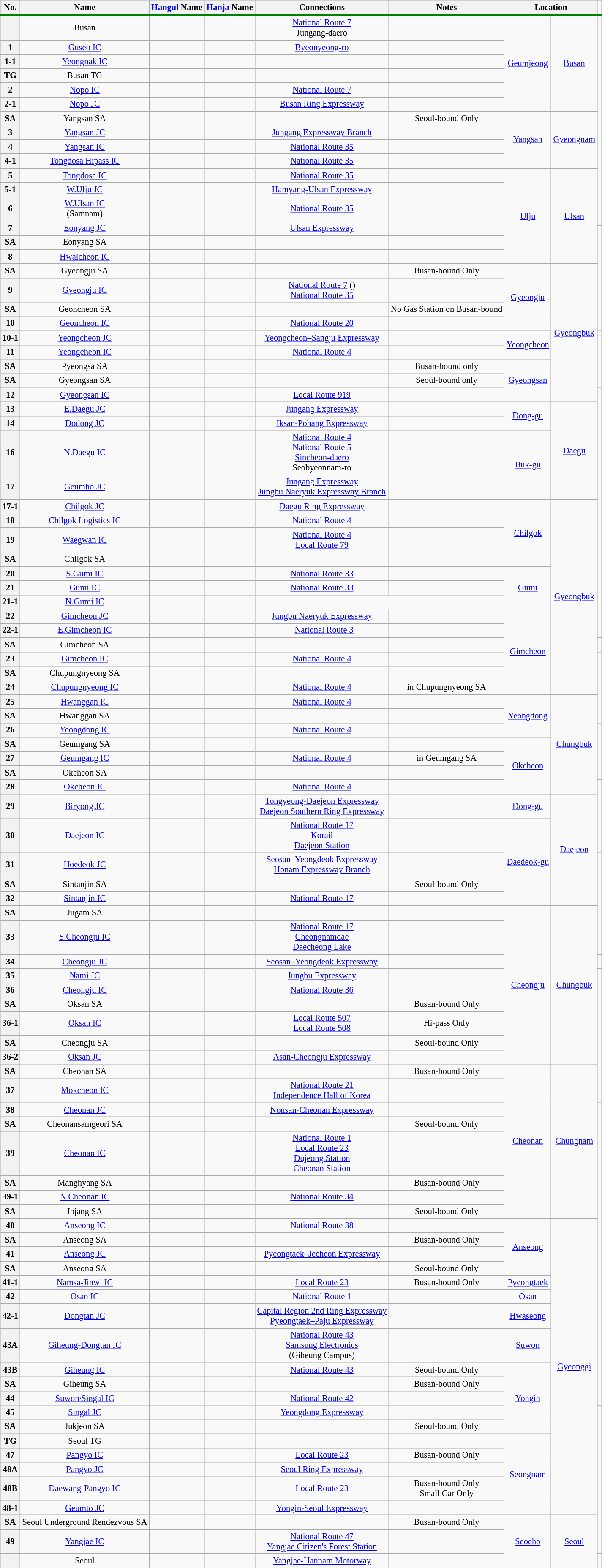<table class="wikitable" style="font-size: 85%; text-align: center;">
<tr style="border-bottom:solid 0.25em green;">
<th>No.</th>
<th>Name</th>
<th><a href='#'>Hangul</a> Name</th>
<th><a href='#'>Hanja</a> Name</th>
<th>Connections</th>
<th>Notes</th>
<th colspan="2">Location</th>
</tr>
<tr>
<th></th>
<td>Busan</td>
<td></td>
<td></td>
<td> <a href='#'>National Route 7</a><br>Jungang-daero</td>
<td> </td>
<td rowspan="6"><a href='#'>Geumjeong</a></td>
<td rowspan="6"><a href='#'>Busan</a></td>
</tr>
<tr>
<th>1</th>
<td><a href='#'>Guseo IC</a></td>
<td></td>
<td></td>
<td> <a href='#'>Byeonyeong-ro</a></td>
<td> </td>
</tr>
<tr>
<th>1-1</th>
<td><a href='#'>Yeongnak IC</a></td>
<td></td>
<td></td>
<td> </td>
<td> </td>
</tr>
<tr>
<th>TG</th>
<td>Busan TG</td>
<td></td>
<td></td>
<td> </td>
<td> </td>
</tr>
<tr>
<th>2</th>
<td><a href='#'>Nopo IC</a></td>
<td></td>
<td></td>
<td> <a href='#'>National Route 7</a></td>
<td> </td>
</tr>
<tr>
<th>2-1</th>
<td><a href='#'>Nopo JC</a></td>
<td></td>
<td></td>
<td> <a href='#'>Busan Ring Expressway</a></td>
<td> </td>
</tr>
<tr>
<th>SA</th>
<td>Yangsan SA</td>
<td></td>
<td></td>
<td> </td>
<td>Seoul-bound Only</td>
<td rowspan="4"><a href='#'>Yangsan</a></td>
<td rowspan="4"><a href='#'>Gyeongnam</a></td>
</tr>
<tr>
<th>3</th>
<td><a href='#'>Yangsan JC</a></td>
<td></td>
<td></td>
<td> <a href='#'>Jungang Expressway Branch</a></td>
<td> </td>
</tr>
<tr>
<th>4</th>
<td><a href='#'>Yangsan IC</a></td>
<td></td>
<td></td>
<td> <a href='#'>National Route 35</a></td>
<td> </td>
</tr>
<tr>
<th>4-1</th>
<td><a href='#'>Tongdosa Hipass IC</a></td>
<td></td>
<td></td>
<td> <a href='#'>National Route 35</a></td>
<td> </td>
</tr>
<tr>
<th>5</th>
<td><a href='#'>Tongdosa IC</a></td>
<td></td>
<td></td>
<td> <a href='#'>National Route 35</a></td>
<td> </td>
<td rowspan="7"><a href='#'>Ulju</a></td>
<td rowspan="7"><a href='#'>Ulsan</a></td>
</tr>
<tr>
<th>5-1</th>
<td><a href='#'>W.Ulju JC</a></td>
<td></td>
<td></td>
<td> <a href='#'>Hamyang-Ulsan Expressway</a></td>
<td> </td>
</tr>
<tr>
<th>6</th>
<td><a href='#'>W.Ulsan IC</a><br>(Samnam)</td>
<td></td>
<td></td>
<td> <a href='#'>National Route 35</a></td>
<td> </td>
</tr>
<tr>
<th rowspan="2">7</th>
<td rowspan="2"><a href='#'>Eonyang JC</a></td>
<td rowspan="2"></td>
<td rowspan="2"></td>
<td rowspan="2"> <a href='#'>Ulsan Expressway</a></td>
<td rowspan="2"> </td>
<td></td>
</tr>
<tr>
<td rowspan="7"></td>
</tr>
<tr>
<th>SA</th>
<td>Eonyang SA</td>
<td></td>
<td></td>
<td> </td>
<td> </td>
</tr>
<tr>
<th>8</th>
<td><a href='#'>Hwalcheon IC</a></td>
<td></td>
<td> </td>
<td> </td>
<td> </td>
</tr>
<tr>
<th>SA</th>
<td>Gyeongju SA</td>
<td></td>
<td></td>
<td> </td>
<td>Busan-bound Only</td>
<td rowspan="4"><a href='#'>Gyeongju</a></td>
<td rowspan="10"><a href='#'>Gyeongbuk</a></td>
</tr>
<tr>
<th>9</th>
<td><a href='#'>Gyeongju IC</a></td>
<td></td>
<td></td>
<td> <a href='#'>National Route 7</a> ()<br> <a href='#'>National Route 35</a></td>
<td> </td>
</tr>
<tr>
<th>SA</th>
<td>Geoncheon SA</td>
<td></td>
<td></td>
<td> </td>
<td>No Gas Station on Busan-bound</td>
</tr>
<tr>
<th>10</th>
<td><a href='#'>Geoncheon IC</a></td>
<td></td>
<td></td>
<td> <a href='#'>National Route 20</a></td>
<td> </td>
</tr>
<tr>
<th rowspan="1">10-1</th>
<td rowspan="1"><a href='#'>Yeongcheon JC</a></td>
<td rowspan="1"></td>
<td rowspan="1"></td>
<td rowspan="1"> <a href='#'>Yeongcheon–Sangju Expressway</a></td>
<td rowspan="1"> </td>
<td rowspan="2"><a href='#'>Yeongcheon</a></td>
</tr>
<tr>
<th>11</th>
<td><a href='#'>Yeongcheon IC</a></td>
<td></td>
<td></td>
<td> <a href='#'>National Route 4</a></td>
<td> </td>
</tr>
<tr>
<th>SA</th>
<td>Pyeongsa SA</td>
<td></td>
<td></td>
<td> </td>
<td>Busan-bound only</td>
<td rowspan="4"><a href='#'>Gyeongsan</a></td>
</tr>
<tr>
<th>SA</th>
<td>Gyeongsan SA</td>
<td></td>
<td></td>
<td> </td>
<td>Seoul-bound only</td>
</tr>
<tr>
<th rowspan="2">12</th>
<td rowspan="2"><a href='#'>Gyeongsan IC</a></td>
<td rowspan="2"></td>
<td rowspan="2"></td>
<td rowspan="2"><a href='#'>Local Route 919</a></td>
<td rowspan="2"> </td>
</tr>
<tr>
<td rowspan="14"></td>
</tr>
<tr>
<th>13</th>
<td><a href='#'>E.Daegu JC</a></td>
<td></td>
<td></td>
<td> <a href='#'>Jungang Expressway</a></td>
<td> </td>
<td rowspan="2"><a href='#'>Dong-gu</a></td>
<td rowspan="4"><a href='#'>Daegu</a></td>
</tr>
<tr>
<th>14</th>
<td><a href='#'>Dodong JC</a></td>
<td></td>
<td></td>
<td> <a href='#'>Iksan-Pohang Expressway</a></td>
<td> </td>
</tr>
<tr>
<th>16</th>
<td><a href='#'>N.Daegu IC</a></td>
<td></td>
<td></td>
<td> <a href='#'>National Route 4</a><br> <a href='#'>National Route 5</a><br> <a href='#'>Sincheon-daero</a><br>Seobyeonnam-ro</td>
<td> </td>
<td rowspan="2"><a href='#'>Buk-gu</a></td>
</tr>
<tr>
<th>17</th>
<td><a href='#'>Geumho JC</a></td>
<td></td>
<td></td>
<td> <a href='#'>Jungang Expressway</a><br> <a href='#'>Jungbu Naeryuk Expressway Branch</a></td>
<td> </td>
</tr>
<tr>
<th>17-1</th>
<td><a href='#'>Chilgok JC</a></td>
<td></td>
<td></td>
<td> <a href='#'>Daegu Ring Expressway</a></td>
<td> </td>
<td rowspan="4"><a href='#'>Chilgok</a></td>
<td rowspan="14"><a href='#'>Gyeongbuk</a></td>
</tr>
<tr>
<th>18</th>
<td><a href='#'>Chilgok Logistics IC</a></td>
<td></td>
<td></td>
<td> <a href='#'>National Route 4</a></td>
<td> </td>
</tr>
<tr>
<th>19</th>
<td><a href='#'>Waegwan IC</a></td>
<td></td>
<td></td>
<td> <a href='#'>National Route 4</a><br> <a href='#'>Local Route 79</a></td>
<td> </td>
</tr>
<tr>
<th>SA</th>
<td>Chilgok SA</td>
<td></td>
<td></td>
<td> </td>
<td> </td>
</tr>
<tr>
<th>20</th>
<td><a href='#'>S.Gumi IC</a></td>
<td></td>
<td></td>
<td> <a href='#'>National Route 33</a></td>
<td> </td>
<td rowspan="3"><a href='#'>Gumi</a></td>
</tr>
<tr>
<th>21</th>
<td><a href='#'>Gumi IC</a></td>
<td></td>
<td></td>
<td> <a href='#'>National Route 33</a></td>
<td> </td>
</tr>
<tr>
<th>21-1</th>
<td><a href='#'>N.Gumi IC</a></td>
<td></td>
<td></td>
</tr>
<tr>
<th>22</th>
<td><a href='#'>Gimcheon JC</a></td>
<td></td>
<td></td>
<td> <a href='#'>Jungbu Naeryuk Expressway</a></td>
<td> </td>
<td rowspan="7"><a href='#'>Gimcheon</a></td>
</tr>
<tr>
<th>22-1</th>
<td><a href='#'>E.Gimcheon IC</a></td>
<td></td>
<td></td>
<td>   <a href='#'>National Route 3</a></td>
<td></td>
</tr>
<tr>
<th>SA</th>
<td>Gimcheon SA</td>
<td></td>
<td></td>
<td> </td>
<td> </td>
</tr>
<tr>
<th rowspan="2">23</th>
<td rowspan="2"><a href='#'>Gimcheon IC</a></td>
<td rowspan="2"></td>
<td rowspan="2"></td>
<td rowspan="2"> <a href='#'>National Route 4</a></td>
<td rowspan="2"> </td>
</tr>
<tr>
<td rowspan="6"></td>
</tr>
<tr>
<th>SA</th>
<td>Chupungnyeong SA</td>
<td></td>
<td></td>
<td> </td>
<td> </td>
</tr>
<tr>
<th>24</th>
<td><a href='#'>Chupungnyeong IC</a></td>
<td></td>
<td></td>
<td> <a href='#'>National Route 4</a></td>
<td>in Chupungnyeong SA</td>
</tr>
<tr>
<th>25</th>
<td><a href='#'>Hwanggan IC</a></td>
<td></td>
<td></td>
<td> <a href='#'>National Route 4</a></td>
<td> </td>
<td rowspan="4"><a href='#'>Yeongdong</a></td>
<td rowspan="9"><a href='#'>Chungbuk</a></td>
</tr>
<tr>
<th>SA</th>
<td>Hwanggan SA</td>
<td></td>
<td></td>
<td> </td>
<td> </td>
</tr>
<tr>
<th rowspan="2">26</th>
<td rowspan="2"><a href='#'>Yeongdong IC</a></td>
<td rowspan="2"></td>
<td rowspan="2"></td>
<td rowspan="2"> <a href='#'>National Route 4</a></td>
<td rowspan="2"> </td>
</tr>
<tr>
<td rowspan="5"></td>
</tr>
<tr>
<th>SA</th>
<td>Geumgang SA</td>
<td></td>
<td></td>
<td> </td>
<td> </td>
<td rowspan="5"><a href='#'>Okcheon</a></td>
</tr>
<tr>
<th>27</th>
<td><a href='#'>Geumgang IC</a></td>
<td></td>
<td></td>
<td> <a href='#'>National Route 4</a></td>
<td>in Geumgang SA</td>
</tr>
<tr>
<th>SA</th>
<td>Okcheon SA</td>
<td></td>
<td></td>
<td> </td>
<td> </td>
</tr>
<tr>
<th rowspan="2">28</th>
<td rowspan="2"><a href='#'>Okcheon IC</a></td>
<td rowspan="2"></td>
<td rowspan="2"></td>
<td rowspan="2"> <a href='#'>National Route 4</a></td>
<td rowspan="2"> </td>
</tr>
<tr>
<td rowspan="4"></td>
</tr>
<tr>
<th>29</th>
<td><a href='#'>Biryong JC</a></td>
<td></td>
<td></td>
<td> <a href='#'>Tongyeong-Daejeon Expressway</a><br> <a href='#'>Daejeon Southern Ring Expressway</a></td>
<td> </td>
<td><a href='#'>Dong-gu</a></td>
<td rowspan="6"><a href='#'>Daejeon</a></td>
</tr>
<tr>
<th>30</th>
<td><a href='#'>Daejeon IC</a></td>
<td></td>
<td></td>
<td> <a href='#'>National Route 17</a><br><a href='#'>Korail</a><br><a href='#'>Daejeon Station</a></td>
<td> </td>
<td rowspan="5"><a href='#'>Daedeok-gu</a></td>
</tr>
<tr>
<th rowspan="2">31</th>
<td rowspan="2"><a href='#'>Hoedeok JC</a></td>
<td rowspan="2"></td>
<td rowspan="2"></td>
<td rowspan="2"> <a href='#'>Seosan–Yeongdeok Expressway</a><br> <a href='#'>Honam Expressway Branch</a></td>
<td rowspan="2"> </td>
</tr>
<tr>
<td rowspan="6"></td>
</tr>
<tr>
<th>SA</th>
<td>Sintanjin SA</td>
<td></td>
<td></td>
<td> </td>
<td>Seoul-bound Only</td>
</tr>
<tr>
<th>32</th>
<td><a href='#'>Sintanjin IC</a></td>
<td></td>
<td></td>
<td> <a href='#'>National Route 17</a></td>
<td> </td>
</tr>
<tr>
<th>SA</th>
<td>Jugam SA</td>
<td></td>
<td></td>
<td> </td>
<td> </td>
<td rowspan="11"><a href='#'>Cheongju</a></td>
<td rowspan="11"><a href='#'>Chungbuk</a></td>
</tr>
<tr>
<th>33</th>
<td><a href='#'>S.Cheongju IC</a></td>
<td></td>
<td></td>
<td> <a href='#'>National Route 17</a><br><a href='#'>Cheongnamdae</a><br><a href='#'>Daecheong Lake</a></td>
<td> </td>
</tr>
<tr>
<th rowspan="2">34</th>
<td rowspan="2"><a href='#'>Cheongju JC</a></td>
<td rowspan="2"></td>
<td rowspan="2"></td>
<td rowspan="2"> <a href='#'>Seosan–Yeongdeok Expressway</a></td>
<td rowspan="2"> </td>
</tr>
<tr>
<td rowspan="2"></td>
</tr>
<tr>
<th rowspan="2">35</th>
<td rowspan="2"><a href='#'>Nami JC</a></td>
<td rowspan="2"></td>
<td rowspan="2"></td>
<td rowspan="2"> <a href='#'>Jungbu Expressway</a></td>
<td rowspan="2"> </td>
</tr>
<tr>
<td rowspan="9"></td>
</tr>
<tr>
<th>36</th>
<td><a href='#'>Cheongju IC</a></td>
<td></td>
<td></td>
<td> <a href='#'>National Route 36</a></td>
<td> </td>
</tr>
<tr>
<th>SA</th>
<td>Oksan SA</td>
<td></td>
<td></td>
<td> </td>
<td>Busan-bound Only</td>
</tr>
<tr>
<th>36-1</th>
<td><a href='#'>Oksan IC</a></td>
<td></td>
<td></td>
<td><a href='#'>Local Route 507</a><br><a href='#'>Local Route 508</a></td>
<td>Hi-pass Only</td>
</tr>
<tr>
<th>SA</th>
<td>Cheongju SA</td>
<td></td>
<td></td>
<td> </td>
<td>Seoul-bound Only</td>
</tr>
<tr>
<th>36-2</th>
<td><a href='#'>Oksan JC</a></td>
<td></td>
<td></td>
<td> <a href='#'>Asan-Cheongju Expressway</a></td>
<td> </td>
</tr>
<tr>
<th>SA</th>
<td>Cheonan SA</td>
<td></td>
<td></td>
<td> </td>
<td>Busan-bound Only</td>
<td rowspan="9"><a href='#'>Cheonan</a></td>
<td rowspan="9"><a href='#'>Chungnam</a></td>
</tr>
<tr>
<th>37</th>
<td><a href='#'>Mokcheon IC</a></td>
<td></td>
<td></td>
<td> <a href='#'>National Route 21</a><br><a href='#'>Independence Hall of Korea</a></td>
<td> </td>
</tr>
<tr>
<th rowspan="2">38</th>
<td rowspan="2"><a href='#'>Cheonan JC</a></td>
<td rowspan="2"></td>
<td rowspan="2"></td>
<td rowspan="2"> <a href='#'>Nonsan-Cheonan Expressway</a></td>
<td rowspan="2"> </td>
</tr>
<tr>
<td rowspan="17"></td>
</tr>
<tr>
<th>SA</th>
<td>Cheonansamgeori SA</td>
<td></td>
<td></td>
<td> </td>
<td>Seoul-bound Only</td>
</tr>
<tr>
<th>39</th>
<td><a href='#'>Cheonan IC</a></td>
<td></td>
<td></td>
<td> <a href='#'>National Route 1</a><br><a href='#'>Local Route 23</a><br><a href='#'>Dujeong Station</a><br><a href='#'>Cheonan Station</a></td>
<td> </td>
</tr>
<tr>
<th>SA</th>
<td>Manghyang SA</td>
<td></td>
<td></td>
<td> </td>
<td>Busan-bound Only</td>
</tr>
<tr>
<th>39-1</th>
<td><a href='#'>N.Cheonan IC</a></td>
<td></td>
<td></td>
<td> <a href='#'>National Route 34</a></td>
<td></td>
</tr>
<tr>
<th>SA</th>
<td>Ipjang SA</td>
<td></td>
<td></td>
<td> </td>
<td>Seoul-bound Only</td>
</tr>
<tr>
<th>40</th>
<td><a href='#'>Anseong IC</a></td>
<td></td>
<td></td>
<td> <a href='#'>National Route 38</a></td>
<td> </td>
<td rowspan="4"><a href='#'>Anseong</a></td>
<td rowspan="19"><a href='#'>Gyeonggi</a></td>
</tr>
<tr>
<th>SA</th>
<td>Anseong SA</td>
<td></td>
<td></td>
<td> </td>
<td>Busan-bound Only</td>
</tr>
<tr>
<th>41</th>
<td><a href='#'>Anseong JC</a></td>
<td></td>
<td></td>
<td> <a href='#'>Pyeongtaek–Jecheon Expressway</a></td>
<td> <br></td>
</tr>
<tr>
<th>SA</th>
<td>Anseong SA</td>
<td></td>
<td></td>
<td> </td>
<td>Seoul-bound Only</td>
</tr>
<tr>
<th>41-1</th>
<td><a href='#'>Namsa-Jinwi IC</a></td>
<td></td>
<td></td>
<td><a href='#'>Local Route 23</a></td>
<td>Busan-bound Only</td>
<td rowspan="1"><a href='#'>Pyeongtaek</a></td>
</tr>
<tr>
<th>42</th>
<td><a href='#'>Osan IC</a></td>
<td></td>
<td></td>
<td> <a href='#'>National Route 1</a></td>
<td></td>
<td><a href='#'>Osan</a></td>
</tr>
<tr>
<th>42-1</th>
<td><a href='#'>Dongtan JC</a></td>
<td></td>
<td></td>
<td> <a href='#'>Capital Region 2nd Ring Expressway</a><br> <a href='#'>Pyeongtaek–Paju Expressway</a></td>
<td> </td>
<td><a href='#'>Hwaseong</a></td>
</tr>
<tr>
<th>43A</th>
<td><a href='#'>Giheung-Dongtan IC</a></td>
<td></td>
<td></td>
<td> <a href='#'>National Route 43</a><br><a href='#'>Samsung Electronics</a><br>(Giheung Campus)</td>
<td> </td>
<td><a href='#'>Suwon</a></td>
</tr>
<tr>
<th>43B</th>
<td><a href='#'>Giheung IC</a></td>
<td></td>
<td></td>
<td> <a href='#'>National Route 43</a></td>
<td>Seoul-bound Only</td>
<td rowspan="6"><a href='#'>Yongin</a></td>
</tr>
<tr>
<th>SA</th>
<td>Giheung SA</td>
<td></td>
<td></td>
<td> </td>
<td>Busan-bound Only</td>
</tr>
<tr>
<th>44</th>
<td><a href='#'>Suwon·Singal IC</a></td>
<td></td>
<td></td>
<td> <a href='#'>National Route 42</a></td>
<td> </td>
</tr>
<tr>
<th rowspan="2">45</th>
<td rowspan="2"><a href='#'>Singal JC</a></td>
<td rowspan="2"></td>
<td rowspan="2"></td>
<td rowspan="2"> <a href='#'>Yeongdong Expressway</a></td>
<td rowspan="2"> </td>
</tr>
<tr>
<td rowspan="9"></td>
</tr>
<tr>
<th>SA</th>
<td>Jukjeon SA</td>
<td></td>
<td></td>
<td> </td>
<td>Seoul-bound Only</td>
</tr>
<tr>
<th>TG</th>
<td>Seoul TG</td>
<td></td>
<td></td>
<td> </td>
<td> </td>
<td rowspan="5"><a href='#'>Seongnam</a></td>
</tr>
<tr>
<th>47</th>
<td><a href='#'>Pangyo IC</a></td>
<td></td>
<td></td>
<td><a href='#'>Local Route 23</a></td>
<td>Busan-bound Only</td>
</tr>
<tr>
<th>48A</th>
<td><a href='#'>Pangyo JC</a></td>
<td></td>
<td></td>
<td> <a href='#'>Seoul Ring Expressway</a></td>
<td> </td>
</tr>
<tr>
<th>48B</th>
<td><a href='#'>Daewang-Pangyo IC</a></td>
<td></td>
<td></td>
<td><a href='#'>Local Route 23</a></td>
<td>Busan-bound Only<br>Small Car Only</td>
</tr>
<tr>
<th>48-1</th>
<td><a href='#'>Geumto JC</a></td>
<td></td>
<td></td>
<td> <a href='#'>Yongin-Seoul Expressway</a></td>
<td> </td>
</tr>
<tr>
<th>SA</th>
<td>Seoul Underground Rendezvous SA</td>
<td></td>
<td></td>
<td> </td>
<td>Busan-bound Only</td>
<td rowspan="3"><a href='#'>Seocho</a></td>
<td rowspan="3"><a href='#'>Seoul</a></td>
</tr>
<tr>
<th>49</th>
<td><a href='#'>Yangjae IC</a></td>
<td></td>
<td></td>
<td> <a href='#'>National Route 47</a><br><a href='#'>Yangjae Citizen's Forest Station</a></td>
<td> </td>
</tr>
<tr>
<th></th>
<td>Seoul</td>
<td></td>
<td></td>
<td> <a href='#'>Yangjae-Hannam Motorway</a></td>
<td> </td>
</tr>
<tr>
</tr>
</table>
